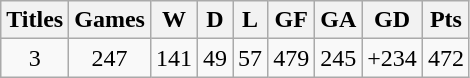<table class="wikitable" style="text-align: center">
<tr>
<th scope="col">Titles</th>
<th scope="col">Games</th>
<th scope="col">W</th>
<th scope="col">D</th>
<th scope="col">L</th>
<th scope="col">GF</th>
<th scope="col">GA</th>
<th scope="col">GD</th>
<th scope="col">Pts</th>
</tr>
<tr>
<td>3</td>
<td>247</td>
<td>141</td>
<td>49</td>
<td>57</td>
<td>479</td>
<td>245</td>
<td>+234</td>
<td>472</td>
</tr>
</table>
